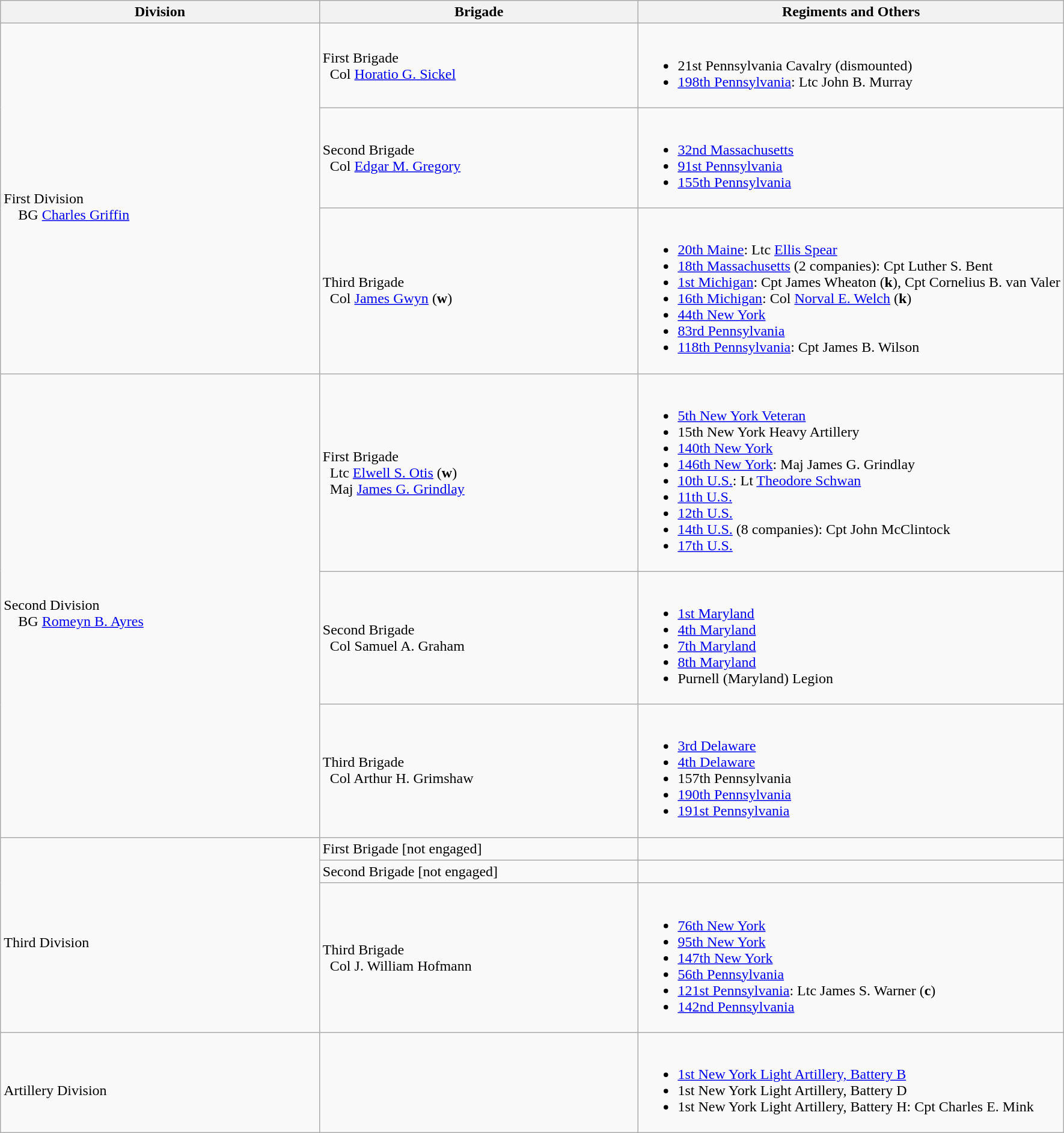<table class="wikitable">
<tr>
<th width=30%>Division</th>
<th width=30%>Brigade</th>
<th>Regiments and Others</th>
</tr>
<tr>
<td rowspan = 3><br>First Division
<br>    BG <a href='#'>Charles Griffin</a></td>
<td>First Brigade<br>  Col <a href='#'>Horatio G. Sickel</a></td>
<td><br><ul><li>21st Pennsylvania Cavalry (dismounted)</li><li><a href='#'>198th Pennsylvania</a>: Ltc John B. Murray</li></ul></td>
</tr>
<tr>
<td>Second Brigade<br>  Col <a href='#'>Edgar M. Gregory</a></td>
<td><br><ul><li><a href='#'>32nd Massachusetts</a></li><li><a href='#'>91st Pennsylvania</a></li><li><a href='#'>155th Pennsylvania</a></li></ul></td>
</tr>
<tr>
<td>Third Brigade<br>  Col <a href='#'>James Gwyn</a> (<strong>w</strong>)</td>
<td><br><ul><li><a href='#'>20th Maine</a>: Ltc <a href='#'>Ellis Spear</a></li><li><a href='#'>18th Massachusetts</a> (2 companies): Cpt Luther S. Bent</li><li><a href='#'>1st Michigan</a>: Cpt James Wheaton (<strong>k</strong>), Cpt Cornelius B. van Valer</li><li><a href='#'>16th Michigan</a>: Col <a href='#'>Norval E. Welch</a> (<strong>k</strong>)</li><li><a href='#'>44th New York</a></li><li><a href='#'>83rd Pennsylvania</a></li><li><a href='#'>118th Pennsylvania</a>: Cpt James B. Wilson</li></ul></td>
</tr>
<tr>
<td rowspan = 3><br>Second Division
<br>    BG <a href='#'>Romeyn B. Ayres</a></td>
<td>First Brigade<br>  Ltc <a href='#'>Elwell S. Otis</a> (<strong>w</strong>)
<br>  Maj <a href='#'>James G. Grindlay</a></td>
<td><br><ul><li><a href='#'>5th New York Veteran</a></li><li>15th New York Heavy Artillery</li><li><a href='#'>140th New York</a></li><li><a href='#'>146th New York</a>: Maj James G. Grindlay</li><li><a href='#'>10th U.S.</a>: Lt <a href='#'>Theodore Schwan</a></li><li><a href='#'>11th U.S.</a></li><li><a href='#'>12th U.S.</a></li><li><a href='#'>14th U.S.</a> (8 companies): Cpt John McClintock</li><li><a href='#'>17th U.S.</a></li></ul></td>
</tr>
<tr>
<td>Second Brigade<br>  Col Samuel A. Graham</td>
<td><br><ul><li><a href='#'>1st Maryland</a></li><li><a href='#'>4th Maryland</a></li><li><a href='#'>7th Maryland</a></li><li><a href='#'>8th Maryland</a></li><li>Purnell (Maryland) Legion</li></ul></td>
</tr>
<tr>
<td>Third Brigade<br>  Col Arthur H. Grimshaw</td>
<td><br><ul><li><a href='#'>3rd Delaware</a></li><li><a href='#'>4th Delaware</a></li><li>157th Pennsylvania</li><li><a href='#'>190th Pennsylvania</a></li><li><a href='#'>191st Pennsylvania</a></li></ul></td>
</tr>
<tr>
<td rowspan = 3><br>Third Division</td>
<td>First Brigade [not engaged]</td>
<td></td>
</tr>
<tr>
<td>Second Brigade [not engaged]</td>
<td></td>
</tr>
<tr>
<td>Third Brigade<br>  Col J. William Hofmann</td>
<td><br><ul><li><a href='#'>76th New York</a></li><li><a href='#'>95th New York</a></li><li><a href='#'>147th New York</a></li><li><a href='#'>56th Pennsylvania</a></li><li><a href='#'>121st Pennsylvania</a>: Ltc James S. Warner (<strong>c</strong>)</li><li><a href='#'>142nd Pennsylvania</a></li></ul></td>
</tr>
<tr>
<td rowspan = 1><br>Artillery Division</td>
<td></td>
<td><br><ul><li><a href='#'>1st New York Light Artillery, Battery B</a></li><li>1st New York Light Artillery, Battery D</li><li>1st New York Light Artillery, Battery H: Cpt Charles E. Mink</li></ul></td>
</tr>
</table>
